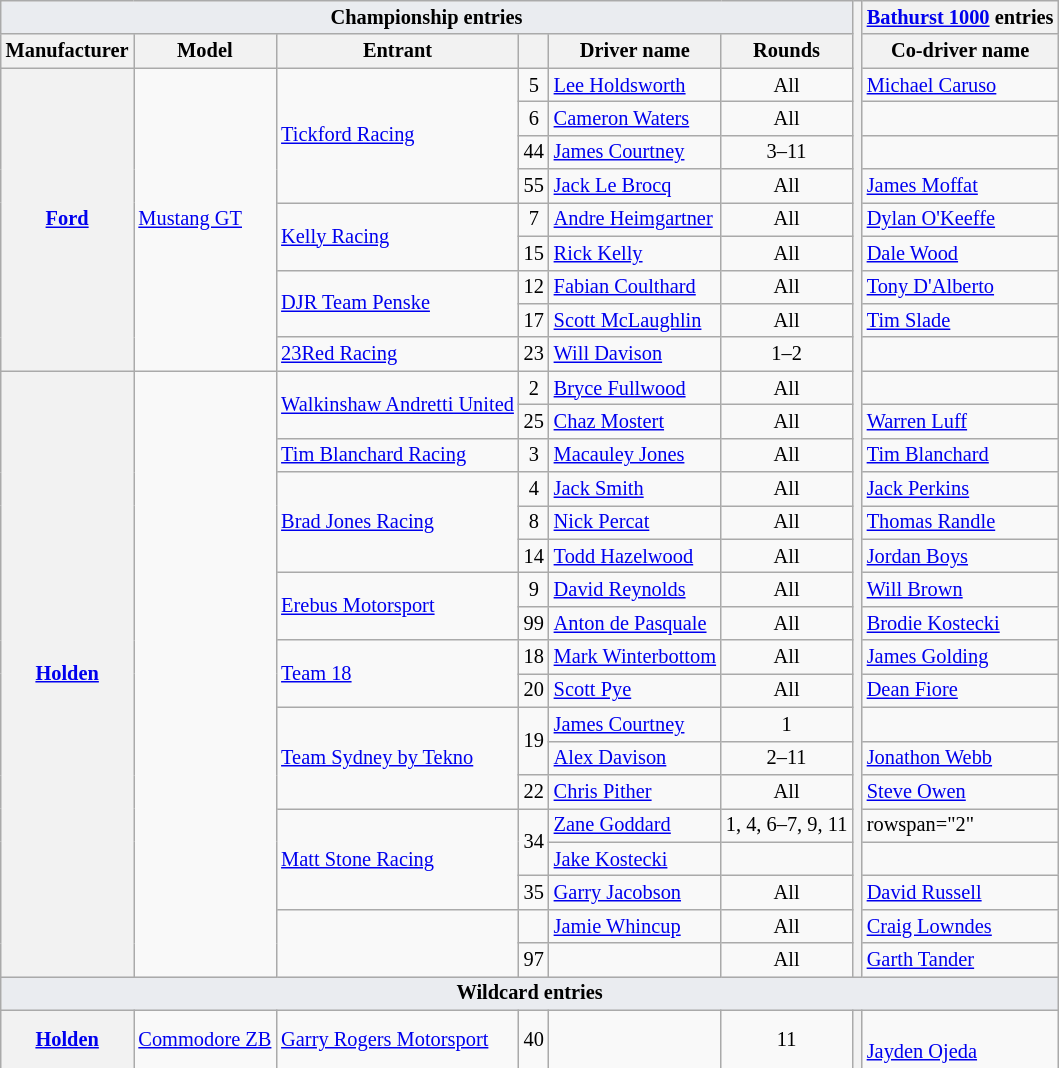<table class="wikitable sortable" style="font-size: 85%">
<tr>
<td style="background:#eaecf0; text-align:center;" colspan="6"><strong>Championship entries</strong></td>
<th rowspan="29"></th>
<th><a href='#'>Bathurst 1000</a> entries</th>
</tr>
<tr>
<th>Manufacturer</th>
<th>Model</th>
<th>Entrant</th>
<th valign="middle"></th>
<th>Driver name</th>
<th>Rounds</th>
<th>Co-driver name</th>
</tr>
<tr>
<th rowspan="9"><a href='#'>Ford</a></th>
<td rowspan="9"><a href='#'>Mustang GT</a></td>
<td rowspan="4"><a href='#'>Tickford Racing</a></td>
<td align="center" id="5">5</td>
<td> <a href='#'>Lee Holdsworth</a></td>
<td align="center">All</td>
<td> <a href='#'>Michael Caruso</a></td>
</tr>
<tr>
<td align="center" id="6">6</td>
<td> <a href='#'>Cameron Waters</a></td>
<td align="center">All</td>
<td></td>
</tr>
<tr>
<td align="center" id="44">44</td>
<td> <a href='#'>James Courtney</a></td>
<td align="center">3–11</td>
<td></td>
</tr>
<tr>
<td align="center" id="55">55</td>
<td> <a href='#'>Jack Le Brocq</a></td>
<td align="center">All</td>
<td> <a href='#'>James Moffat</a></td>
</tr>
<tr>
<td rowspan="2"><a href='#'>Kelly Racing</a></td>
<td align="center" id="7">7</td>
<td> <a href='#'>Andre Heimgartner</a></td>
<td align="center">All</td>
<td> <a href='#'>Dylan O'Keeffe</a></td>
</tr>
<tr>
<td align="center" id="15">15</td>
<td> <a href='#'>Rick Kelly</a></td>
<td align="center">All</td>
<td> <a href='#'>Dale Wood</a></td>
</tr>
<tr>
<td rowspan="2"><a href='#'>DJR Team Penske</a></td>
<td align="center" id="12">12</td>
<td> <a href='#'>Fabian Coulthard</a></td>
<td align="center">All</td>
<td> <a href='#'>Tony D'Alberto</a></td>
</tr>
<tr>
<td align="center" id="17">17</td>
<td> <a href='#'>Scott McLaughlin</a></td>
<td align="center">All</td>
<td> <a href='#'>Tim Slade</a></td>
</tr>
<tr>
<td><a href='#'>23Red Racing</a></td>
<td align="center" id="23">23</td>
<td> <a href='#'>Will Davison</a></td>
<td align="center">1–2</td>
<td></td>
</tr>
<tr>
<th rowspan="18"><a href='#'>Holden</a></th>
<td rowspan="18"></td>
<td rowspan="2"><a href='#'>Walkinshaw Andretti United</a></td>
<td align="center" id="2">2</td>
<td> <a href='#'>Bryce Fullwood</a></td>
<td align="center">All</td>
<td></td>
</tr>
<tr>
<td align="center" id="25">25</td>
<td> <a href='#'>Chaz Mostert</a></td>
<td align="center">All</td>
<td> <a href='#'>Warren Luff</a></td>
</tr>
<tr>
<td><a href='#'>Tim Blanchard Racing</a></td>
<td align="center" id="3">3</td>
<td> <a href='#'>Macauley Jones</a></td>
<td align="center">All</td>
<td> <a href='#'>Tim Blanchard</a></td>
</tr>
<tr>
<td rowspan="3"><a href='#'>Brad Jones Racing</a></td>
<td align="center" id="4">4</td>
<td> <a href='#'>Jack Smith</a></td>
<td align="center">All</td>
<td>  <a href='#'>Jack Perkins</a></td>
</tr>
<tr>
<td align="center" id="8">8</td>
<td> <a href='#'>Nick Percat</a></td>
<td align="center">All</td>
<td> <a href='#'>Thomas Randle</a></td>
</tr>
<tr>
<td align="center" id="14">14</td>
<td> <a href='#'>Todd Hazelwood</a></td>
<td align="center">All</td>
<td> <a href='#'>Jordan Boys</a></td>
</tr>
<tr>
<td rowspan="2"><a href='#'>Erebus Motorsport</a></td>
<td align="center" id="9">9</td>
<td> <a href='#'>David Reynolds</a></td>
<td align="center">All</td>
<td> <a href='#'>Will Brown</a></td>
</tr>
<tr>
<td align="center" id="99">99</td>
<td> <a href='#'>Anton de Pasquale</a></td>
<td align="center">All</td>
<td nowrap> <a href='#'>Brodie Kostecki</a></td>
</tr>
<tr>
<td rowspan="2" nowrap><a href='#'>Team 18</a></td>
<td align="center" id="18">18</td>
<td> <a href='#'>Mark Winterbottom</a></td>
<td align="center">All</td>
<td> <a href='#'>James Golding</a></td>
</tr>
<tr>
<td align="center" id="20">20</td>
<td> <a href='#'>Scott Pye</a></td>
<td align="center">All</td>
<td nowrap> <a href='#'>Dean Fiore</a></td>
</tr>
<tr>
<td rowspan="3"><a href='#'>Team Sydney by Tekno</a></td>
<td align="center" rowspan="2" id="19">19</td>
<td> <a href='#'>James Courtney</a></td>
<td align="center">1</td>
<td></td>
</tr>
<tr>
<td> <a href='#'>Alex Davison</a></td>
<td align="center">2–11</td>
<td> <a href='#'>Jonathon Webb</a></td>
</tr>
<tr>
<td align="center" id="22">22</td>
<td> <a href='#'>Chris Pither</a></td>
<td align="center">All</td>
<td> <a href='#'>Steve Owen</a></td>
</tr>
<tr>
<td rowspan="3"><a href='#'>Matt Stone Racing</a></td>
<td rowspan="2" align="center" id="34">34</td>
<td> <a href='#'>Zane Goddard</a></td>
<td align="center">1, 4, 6–7, 9, 11</td>
<td>rowspan="2" </td>
</tr>
<tr>
<td> <a href='#'>Jake Kostecki</a></td>
<td align="center"></td>
</tr>
<tr>
<td align="center" id="35">35</td>
<td> <a href='#'>Garry Jacobson</a></td>
<td align="center">All</td>
<td> <a href='#'>David Russell</a></td>
</tr>
<tr>
<td rowspan="2"></td>
<td align="center" id="88"></td>
<td> <a href='#'>Jamie Whincup</a></td>
<td align="center">All</td>
<td> <a href='#'>Craig Lowndes</a></td>
</tr>
<tr>
<td align="center" id="97">97</td>
<td></td>
<td align="center">All</td>
<td> <a href='#'>Garth Tander</a></td>
</tr>
<tr>
<td colspan="10" style="background:#eaecf0; text-align:center;"><strong>Wildcard entries</strong></td>
</tr>
<tr>
<th><a href='#'>Holden</a></th>
<td><a href='#'>Commodore ZB</a></td>
<td><a href='#'>Garry Rogers Motorsport</a></td>
<td align="center" id="40">40</td>
<td></td>
<td align="center">11</td>
<th></th>
<td><br> <a href='#'>Jayden Ojeda</a></td>
</tr>
</table>
